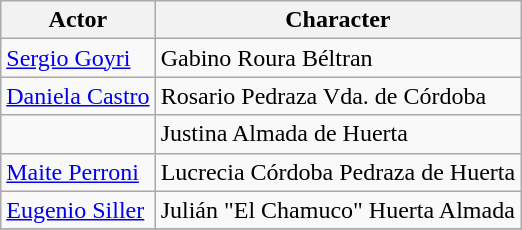<table class="wikitable">
<tr>
<th>Actor</th>
<th>Character</th>
</tr>
<tr>
<td><a href='#'>Sergio Goyri</a></td>
<td>Gabino Roura Béltran</td>
</tr>
<tr>
<td><a href='#'>Daniela Castro</a></td>
<td>Rosario Pedraza Vda. de Córdoba</td>
</tr>
<tr>
<td></td>
<td>Justina Almada de Huerta</td>
</tr>
<tr>
<td><a href='#'>Maite Perroni</a></td>
<td>Lucrecia Córdoba Pedraza de Huerta</td>
</tr>
<tr>
<td><a href='#'>Eugenio Siller</a></td>
<td>Julián "El Chamuco" Huerta Almada</td>
</tr>
<tr>
</tr>
</table>
